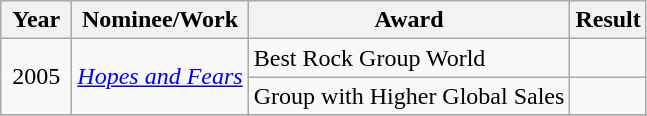<table class="wikitable">
<tr>
<th width="40">Year</th>
<th>Nominee/Work</th>
<th>Award</th>
<th>Result</th>
</tr>
<tr>
<td align="center" rowspan="2">2005</td>
<td rowspan="2"><em><a href='#'>Hopes and Fears</a></em></td>
<td>Best Rock Group World</td>
<td></td>
</tr>
<tr>
<td>Group with Higher Global Sales</td>
<td></td>
</tr>
<tr>
</tr>
</table>
